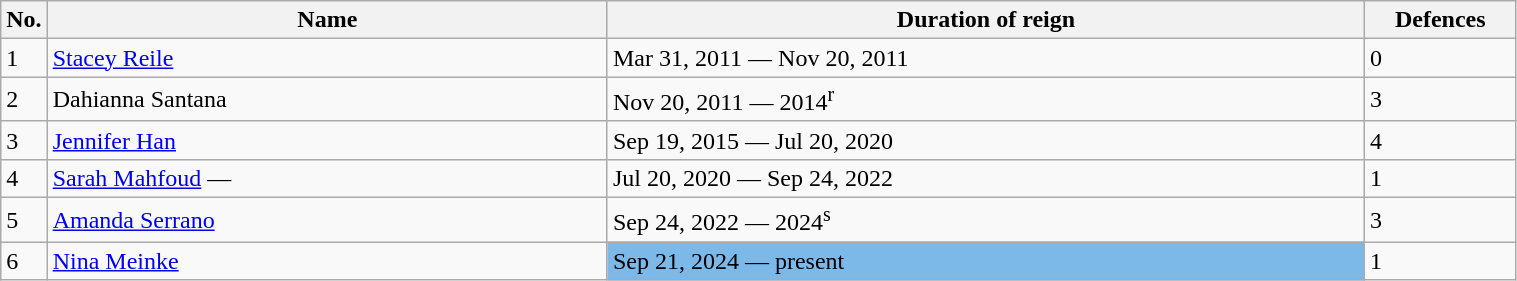<table class="wikitable" width=80%>
<tr>
<th width=3%>No.</th>
<th width=37%>Name</th>
<th width=50%>Duration of reign</th>
<th width=10%>Defences</th>
</tr>
<tr>
<td>1</td>
<td align=left> <a href='#'>Stacey Reile</a></td>
<td>Mar 31, 2011 — Nov 20, 2011</td>
<td>0</td>
</tr>
<tr>
<td>2</td>
<td align=left> Dahianna Santana</td>
<td>Nov 20, 2011 — 2014<sup>r</sup></td>
<td>3</td>
</tr>
<tr>
<td>3</td>
<td align=left> <a href='#'>Jennifer Han</a></td>
<td>Sep 19, 2015 — Jul 20, 2020</td>
<td>4</td>
</tr>
<tr>
<td>4</td>
<td align=left> <a href='#'>Sarah Mahfoud</a> — </td>
<td>Jul 20, 2020 — Sep 24, 2022</td>
<td>1</td>
</tr>
<tr>
<td>5</td>
<td align=left> <a href='#'>Amanda Serrano</a></td>
<td>Sep 24, 2022 — 2024<sup>s</sup></td>
<td>3</td>
</tr>
<tr>
<td>6</td>
<td align=left> <a href='#'>Nina Meinke</a></td>
<td style="background:#7CB9E8;" width=5px>Sep 21, 2024 — present</td>
<td>1</td>
</tr>
</table>
